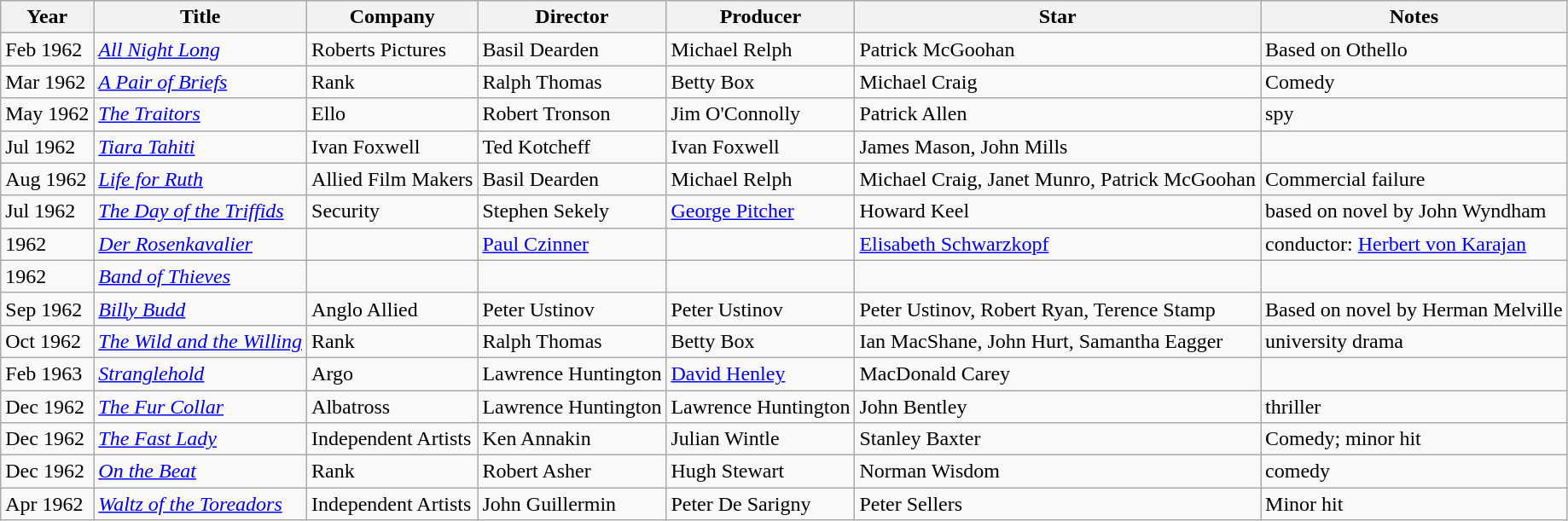<table class="wikitable sortable">
<tr>
<th>Year</th>
<th>Title</th>
<th>Company</th>
<th>Director</th>
<th>Producer</th>
<th>Star</th>
<th>Notes</th>
</tr>
<tr>
<td>Feb 1962</td>
<td><em><a href='#'>All Night Long</a></em></td>
<td>Roberts Pictures</td>
<td>Basil Dearden</td>
<td>Michael Relph</td>
<td>Patrick McGoohan</td>
<td>Based on Othello</td>
</tr>
<tr>
<td>Mar 1962</td>
<td><em><a href='#'>A Pair of Briefs</a></em></td>
<td>Rank</td>
<td>Ralph Thomas</td>
<td>Betty Box</td>
<td>Michael Craig</td>
<td>Comedy</td>
</tr>
<tr>
<td>May 1962</td>
<td><em><a href='#'>The Traitors</a></em></td>
<td>Ello</td>
<td>Robert Tronson</td>
<td>Jim O'Connolly</td>
<td>Patrick Allen</td>
<td>spy</td>
</tr>
<tr>
<td>Jul 1962</td>
<td><em><a href='#'>Tiara Tahiti</a></em></td>
<td>Ivan Foxwell</td>
<td>Ted Kotcheff</td>
<td>Ivan Foxwell</td>
<td>James Mason, John Mills</td>
<td></td>
</tr>
<tr>
<td>Aug 1962</td>
<td><em><a href='#'>Life for Ruth</a></em></td>
<td>Allied Film Makers</td>
<td>Basil Dearden</td>
<td>Michael Relph</td>
<td>Michael Craig, Janet Munro, Patrick McGoohan</td>
<td>Commercial failure</td>
</tr>
<tr>
<td>Jul 1962</td>
<td><em><a href='#'>The Day of the Triffids</a></em></td>
<td>Security</td>
<td>Stephen Sekely</td>
<td><a href='#'>George Pitcher</a></td>
<td>Howard Keel</td>
<td>based on novel by John Wyndham</td>
</tr>
<tr>
<td>1962</td>
<td><em><a href='#'>Der Rosenkavalier</a></em></td>
<td></td>
<td><a href='#'>Paul Czinner</a></td>
<td></td>
<td><a href='#'>Elisabeth Schwarzkopf</a></td>
<td>conductor: <a href='#'>Herbert von Karajan</a></td>
</tr>
<tr>
<td>1962</td>
<td><em><a href='#'>Band of Thieves</a></em></td>
<td></td>
<td></td>
<td></td>
<td></td>
<td></td>
</tr>
<tr>
<td>Sep 1962</td>
<td><em><a href='#'>Billy Budd</a></em></td>
<td>Anglo Allied</td>
<td>Peter Ustinov</td>
<td>Peter Ustinov</td>
<td>Peter Ustinov, Robert Ryan, Terence Stamp</td>
<td>Based on novel by Herman Melville</td>
</tr>
<tr>
<td>Oct 1962</td>
<td><em><a href='#'>The Wild and the Willing</a></em></td>
<td>Rank</td>
<td>Ralph Thomas</td>
<td>Betty Box</td>
<td>Ian MacShane, John Hurt, Samantha Eagger</td>
<td>university drama</td>
</tr>
<tr>
<td>Feb 1963</td>
<td><em><a href='#'>Stranglehold</a></em></td>
<td>Argo</td>
<td>Lawrence Huntington</td>
<td><a href='#'>David Henley</a></td>
<td>MacDonald Carey</td>
<td></td>
</tr>
<tr>
<td>Dec 1962</td>
<td><em><a href='#'>The Fur Collar</a></em></td>
<td>Albatross</td>
<td>Lawrence Huntington</td>
<td>Lawrence Huntington</td>
<td>John Bentley</td>
<td>thriller</td>
</tr>
<tr>
<td>Dec 1962</td>
<td><em><a href='#'>The Fast Lady</a></em></td>
<td>Independent Artists</td>
<td>Ken Annakin</td>
<td>Julian Wintle</td>
<td>Stanley Baxter</td>
<td>Comedy; minor hit</td>
</tr>
<tr>
<td>Dec 1962</td>
<td><em><a href='#'>On the Beat</a></em></td>
<td>Rank</td>
<td>Robert Asher</td>
<td>Hugh Stewart</td>
<td>Norman Wisdom</td>
<td>comedy</td>
</tr>
<tr>
<td>Apr 1962</td>
<td><em><a href='#'>Waltz of the Toreadors</a></em></td>
<td>Independent Artists</td>
<td>John Guillermin</td>
<td>Peter De Sarigny</td>
<td>Peter Sellers</td>
<td>Minor hit</td>
</tr>
</table>
